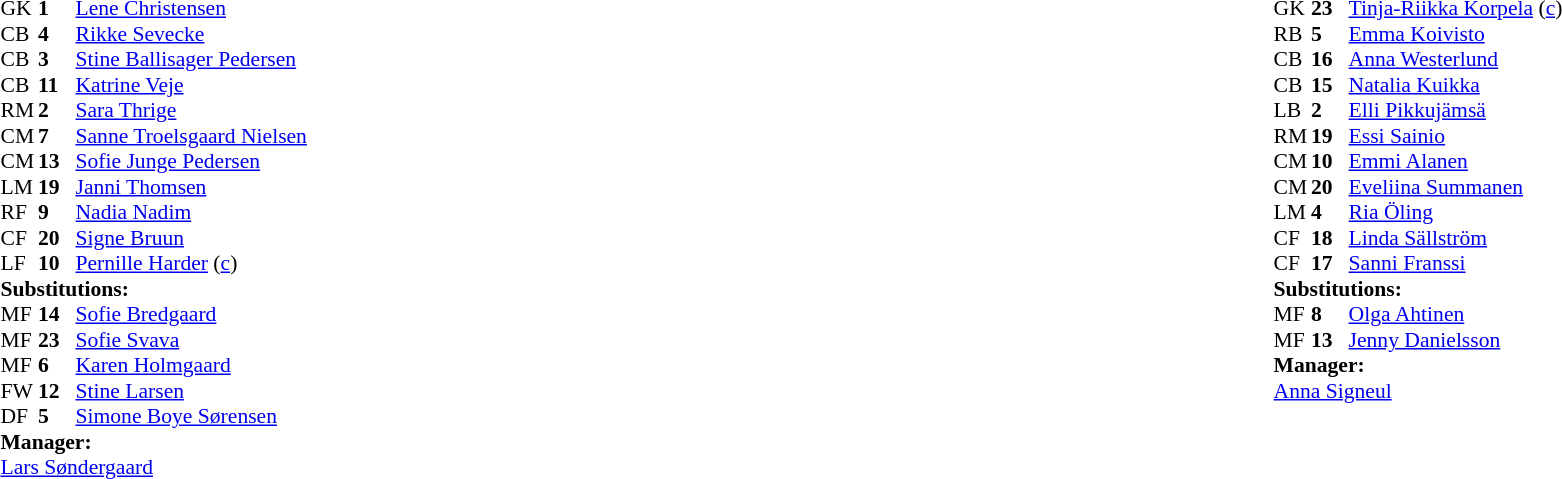<table width="100%">
<tr>
<td valign="top" width="40%"><br><table style="font-size:90%" cellspacing="0" cellpadding="0">
<tr>
<th width=25></th>
<th width=25></th>
</tr>
<tr>
<td>GK</td>
<td><strong>1</strong></td>
<td><a href='#'>Lene Christensen</a></td>
</tr>
<tr>
<td>CB</td>
<td><strong>4</strong></td>
<td><a href='#'>Rikke Sevecke</a></td>
<td></td>
</tr>
<tr>
<td>CB</td>
<td><strong>3</strong></td>
<td><a href='#'>Stine Ballisager Pedersen</a></td>
</tr>
<tr>
<td>CB</td>
<td><strong>11</strong></td>
<td><a href='#'>Katrine Veje</a></td>
</tr>
<tr>
<td>RM</td>
<td><strong>2</strong></td>
<td><a href='#'>Sara Thrige</a></td>
<td></td>
<td></td>
</tr>
<tr>
<td>CM</td>
<td><strong>7</strong></td>
<td><a href='#'>Sanne Troelsgaard Nielsen</a></td>
<td></td>
<td></td>
</tr>
<tr>
<td>CM</td>
<td><strong>13</strong></td>
<td><a href='#'>Sofie Junge Pedersen</a></td>
</tr>
<tr>
<td>LM</td>
<td><strong>19</strong></td>
<td><a href='#'>Janni Thomsen</a></td>
</tr>
<tr>
<td>RF</td>
<td><strong>9</strong></td>
<td><a href='#'>Nadia Nadim</a></td>
<td></td>
<td></td>
</tr>
<tr>
<td>CF</td>
<td><strong>20</strong></td>
<td><a href='#'>Signe Bruun</a></td>
<td></td>
<td></td>
</tr>
<tr>
<td>LF</td>
<td><strong>10</strong></td>
<td><a href='#'>Pernille Harder</a> (<a href='#'>c</a>)</td>
<td></td>
<td></td>
</tr>
<tr>
<td colspan=3><strong>Substitutions:</strong></td>
</tr>
<tr>
<td>MF</td>
<td><strong>14</strong></td>
<td><a href='#'>Sofie Bredgaard</a></td>
<td></td>
<td></td>
</tr>
<tr>
<td>MF</td>
<td><strong>23</strong></td>
<td><a href='#'>Sofie Svava</a></td>
<td></td>
<td></td>
</tr>
<tr>
<td>MF</td>
<td><strong>6</strong></td>
<td><a href='#'>Karen Holmgaard</a></td>
<td></td>
<td></td>
</tr>
<tr>
<td>FW</td>
<td><strong>12</strong></td>
<td><a href='#'>Stine Larsen</a></td>
<td></td>
<td></td>
</tr>
<tr>
<td>DF</td>
<td><strong>5</strong></td>
<td><a href='#'>Simone Boye Sørensen</a></td>
<td></td>
<td></td>
</tr>
<tr>
<td colspan=3><strong>Manager:</strong></td>
</tr>
<tr>
<td colspan=3><a href='#'>Lars Søndergaard</a></td>
</tr>
</table>
</td>
<td valign="top"></td>
<td valign="top" width="50%"><br><table style="font-size:90%; margin:auto" cellspacing="0" cellpadding="0">
<tr>
<th width=25></th>
<th width=25></th>
</tr>
<tr>
<td>GK</td>
<td><strong>23</strong></td>
<td><a href='#'>Tinja-Riikka Korpela</a> (<a href='#'>c</a>)</td>
</tr>
<tr>
<td>RB</td>
<td><strong>5</strong></td>
<td><a href='#'>Emma Koivisto</a></td>
</tr>
<tr>
<td>CB</td>
<td><strong>16</strong></td>
<td><a href='#'>Anna Westerlund</a></td>
<td></td>
<td></td>
</tr>
<tr>
<td>CB</td>
<td><strong>15</strong></td>
<td><a href='#'>Natalia Kuikka</a></td>
</tr>
<tr>
<td>LB</td>
<td><strong>2</strong></td>
<td><a href='#'>Elli Pikkujämsä</a></td>
</tr>
<tr>
<td>RM</td>
<td><strong>19</strong></td>
<td><a href='#'>Essi Sainio</a></td>
</tr>
<tr>
<td>CM</td>
<td><strong>10</strong></td>
<td><a href='#'>Emmi Alanen</a></td>
</tr>
<tr>
<td>CM</td>
<td><strong>20</strong></td>
<td><a href='#'>Eveliina Summanen</a></td>
</tr>
<tr>
<td>LM</td>
<td><strong>4</strong></td>
<td><a href='#'>Ria Öling</a></td>
</tr>
<tr>
<td>CF</td>
<td><strong>18</strong></td>
<td><a href='#'>Linda Sällström</a></td>
<td></td>
<td></td>
</tr>
<tr>
<td>CF</td>
<td><strong>17</strong></td>
<td><a href='#'>Sanni Franssi</a></td>
</tr>
<tr>
<td colspan=3><strong>Substitutions:</strong></td>
</tr>
<tr>
<td>MF</td>
<td><strong>8</strong></td>
<td><a href='#'>Olga Ahtinen</a></td>
<td></td>
<td></td>
</tr>
<tr>
<td>MF</td>
<td><strong>13</strong></td>
<td><a href='#'>Jenny Danielsson</a></td>
<td></td>
<td></td>
</tr>
<tr>
<td colspan=3><strong>Manager:</strong></td>
</tr>
<tr>
<td colspan=3> <a href='#'>Anna Signeul</a></td>
</tr>
</table>
</td>
</tr>
</table>
